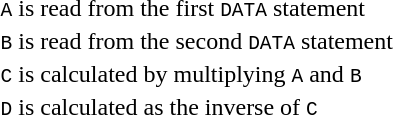<table>
<tr>
<td><code>A</code> is read from the first <code>DATA</code> statement</td>
<td></td>
</tr>
<tr>
<td><code>B</code> is read from the second <code>DATA</code> statement</td>
<td></td>
</tr>
<tr>
<td><code>C</code> is calculated by multiplying <code>A</code> and <code>B</code></td>
<td></td>
</tr>
<tr>
<td><code>D</code> is calculated as the inverse of <code>C</code></td>
<td></td>
</tr>
</table>
